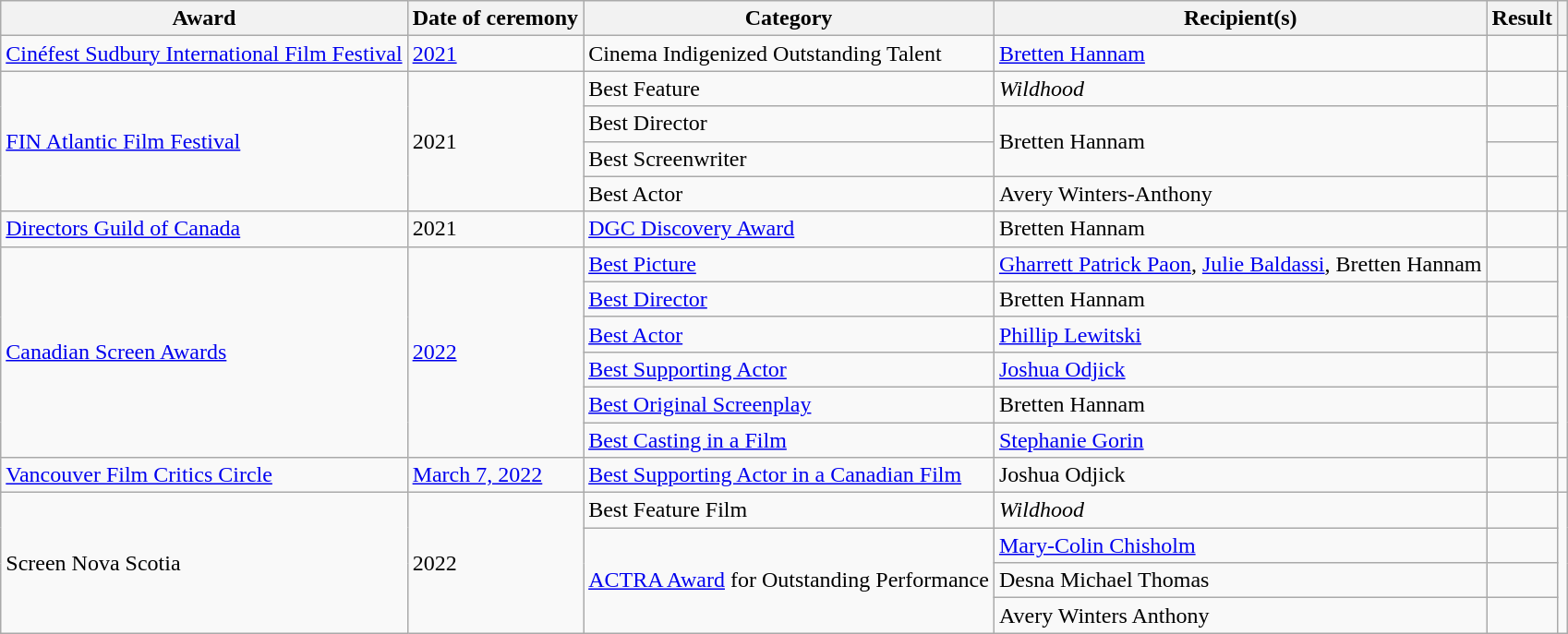<table class="wikitable plainrowheaders sortable">
<tr>
<th scope="col">Award</th>
<th scope="col">Date of ceremony</th>
<th scope="col">Category</th>
<th scope="col">Recipient(s)</th>
<th scope="col">Result</th>
<th scope="col" class="unsortable"></th>
</tr>
<tr>
<td><a href='#'>Cinéfest Sudbury International Film Festival</a></td>
<td><a href='#'>2021</a></td>
<td>Cinema Indigenized Outstanding Talent</td>
<td><a href='#'>Bretten Hannam</a></td>
<td></td>
<td></td>
</tr>
<tr>
<td rowspan=4><a href='#'>FIN Atlantic Film Festival</a></td>
<td rowspan=4>2021</td>
<td>Best Feature</td>
<td><em>Wildhood</em></td>
<td></td>
<td rowspan=4></td>
</tr>
<tr>
<td>Best Director</td>
<td rowspan=2>Bretten Hannam</td>
<td></td>
</tr>
<tr>
<td>Best Screenwriter</td>
<td></td>
</tr>
<tr>
<td>Best Actor</td>
<td>Avery Winters-Anthony</td>
<td></td>
</tr>
<tr>
<td><a href='#'>Directors Guild of Canada</a></td>
<td>2021</td>
<td><a href='#'>DGC Discovery Award</a></td>
<td>Bretten Hannam</td>
<td></td>
<td></td>
</tr>
<tr>
<td rowspan=6><a href='#'>Canadian Screen Awards</a></td>
<td rowspan=6><a href='#'>2022</a></td>
<td><a href='#'>Best Picture</a></td>
<td><a href='#'>Gharrett Patrick Paon</a>, <a href='#'>Julie Baldassi</a>, Bretten Hannam</td>
<td></td>
<td rowspan=6></td>
</tr>
<tr>
<td><a href='#'>Best Director</a></td>
<td>Bretten Hannam</td>
<td></td>
</tr>
<tr>
<td><a href='#'>Best Actor</a></td>
<td><a href='#'>Phillip Lewitski</a></td>
<td></td>
</tr>
<tr>
<td><a href='#'>Best Supporting Actor</a></td>
<td><a href='#'>Joshua Odjick</a></td>
<td></td>
</tr>
<tr>
<td><a href='#'>Best Original Screenplay</a></td>
<td>Bretten Hannam</td>
<td></td>
</tr>
<tr>
<td><a href='#'>Best Casting in a Film</a></td>
<td><a href='#'>Stephanie Gorin</a></td>
<td></td>
</tr>
<tr>
<td><a href='#'>Vancouver Film Critics Circle</a></td>
<td><a href='#'>March 7, 2022</a></td>
<td><a href='#'>Best Supporting Actor in a Canadian Film</a></td>
<td>Joshua Odjick</td>
<td></td>
<td></td>
</tr>
<tr>
<td rowspan=4>Screen Nova Scotia</td>
<td rowspan=4>2022</td>
<td>Best Feature Film</td>
<td><em>Wildhood</em></td>
<td></td>
<td rowspan=4></td>
</tr>
<tr>
<td rowspan=3><a href='#'>ACTRA Award</a> for Outstanding Performance</td>
<td><a href='#'>Mary-Colin Chisholm</a></td>
<td></td>
</tr>
<tr>
<td>Desna Michael Thomas</td>
<td></td>
</tr>
<tr>
<td>Avery Winters Anthony</td>
<td></td>
</tr>
</table>
